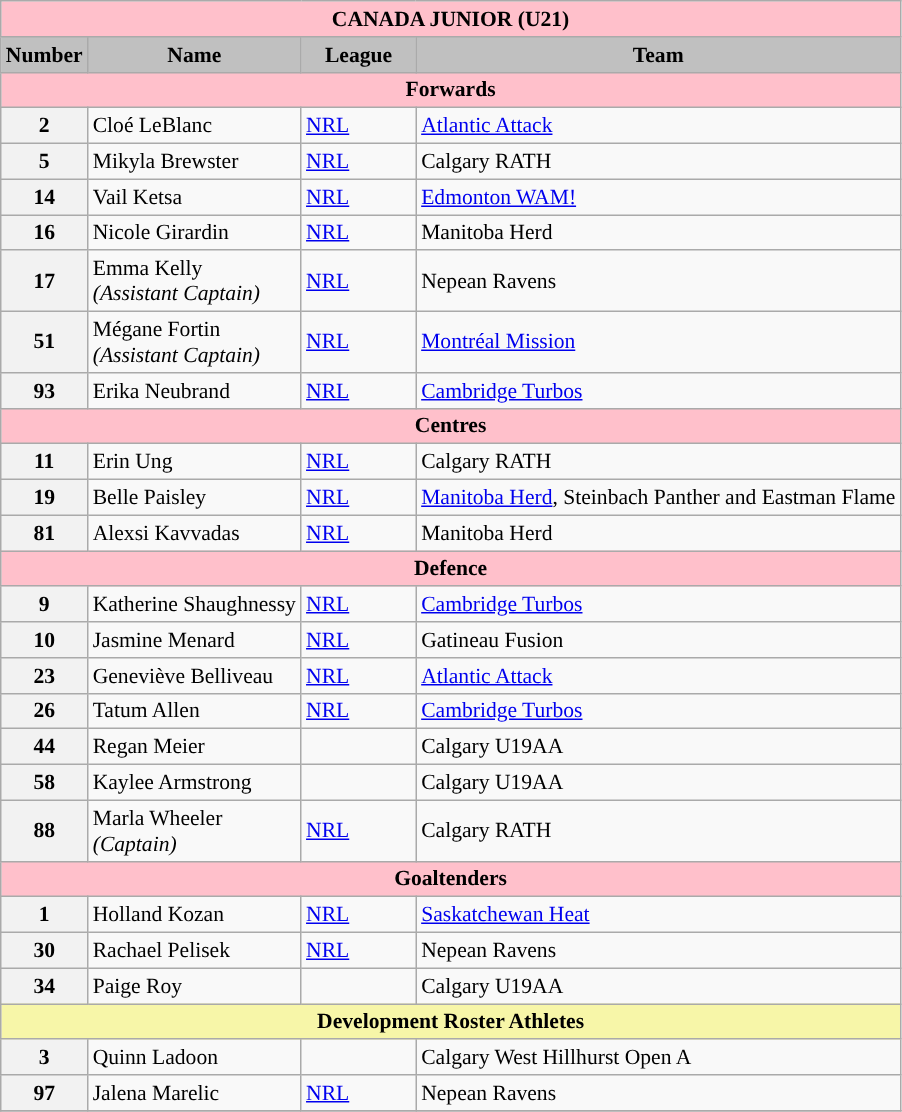<table class="wikitable" style="text-align:left; font-size:90%;">
<tr>
<th style=background:pink colspan=4>CANADA JUNIOR (U21)</th>
</tr>
<tr>
<th width=10 style="background:silver;">Number</th>
<th style="background:silver;">Name</th>
<th width=70 style="background:silver;">League</th>
<th style="background:silver;">Team</th>
</tr>
<tr>
<th style=background:pink colspan=4>Forwards</th>
</tr>
<tr>
<th>2</th>
<td>Cloé LeBlanc</td>
<td> <a href='#'>NRL</a></td>
<td><a href='#'>Atlantic Attack</a></td>
</tr>
<tr>
<th>5</th>
<td>Mikyla Brewster</td>
<td> <a href='#'>NRL</a></td>
<td>Calgary RATH</td>
</tr>
<tr>
<th>14</th>
<td>Vail Ketsa</td>
<td> <a href='#'>NRL</a></td>
<td><a href='#'>Edmonton WAM!</a></td>
</tr>
<tr>
<th>16</th>
<td>Nicole Girardin</td>
<td> <a href='#'>NRL</a></td>
<td>Manitoba Herd</td>
</tr>
<tr>
<th>17</th>
<td>Emma Kelly<br><em>(Assistant Captain)</em></td>
<td> <a href='#'>NRL</a></td>
<td>Nepean Ravens</td>
</tr>
<tr>
<th>51</th>
<td>Mégane Fortin<br><em>(Assistant Captain)</em></td>
<td> <a href='#'>NRL</a></td>
<td><a href='#'>Montréal Mission</a></td>
</tr>
<tr>
<th>93</th>
<td>Erika Neubrand</td>
<td> <a href='#'>NRL</a></td>
<td><a href='#'>Cambridge Turbos</a></td>
</tr>
<tr>
<th style=background:pink colspan=4>Centres</th>
</tr>
<tr>
<th>11</th>
<td>Erin Ung</td>
<td> <a href='#'>NRL</a></td>
<td>Calgary RATH</td>
</tr>
<tr>
<th>19</th>
<td>Belle Paisley</td>
<td> <a href='#'>NRL</a></td>
<td><a href='#'>Manitoba Herd</a>, Steinbach Panther and Eastman Flame</td>
</tr>
<tr>
<th>81</th>
<td>Alexsi Kavvadas</td>
<td> <a href='#'>NRL</a></td>
<td>Manitoba Herd</td>
</tr>
<tr>
<th style=background:pink colspan=4>Defence</th>
</tr>
<tr>
<th>9</th>
<td>Katherine Shaughnessy</td>
<td> <a href='#'>NRL</a></td>
<td><a href='#'>Cambridge Turbos</a></td>
</tr>
<tr>
<th>10</th>
<td>Jasmine Menard</td>
<td> <a href='#'>NRL</a></td>
<td>Gatineau Fusion</td>
</tr>
<tr>
<th>23</th>
<td>Geneviève Belliveau</td>
<td> <a href='#'>NRL</a></td>
<td><a href='#'>Atlantic Attack</a></td>
</tr>
<tr>
<th>26</th>
<td>Tatum Allen</td>
<td> <a href='#'>NRL</a></td>
<td><a href='#'>Cambridge Turbos</a></td>
</tr>
<tr>
<th>44</th>
<td>Regan Meier</td>
<td></td>
<td>Calgary U19AA</td>
</tr>
<tr>
<th>58</th>
<td>Kaylee Armstrong</td>
<td></td>
<td>Calgary U19AA</td>
</tr>
<tr>
<th>88</th>
<td>Marla Wheeler<br><em>(Captain)</em></td>
<td> <a href='#'>NRL</a></td>
<td>Calgary RATH</td>
</tr>
<tr>
<th style=background:pink colspan=4>Goaltenders</th>
</tr>
<tr>
<th>1</th>
<td>Holland Kozan</td>
<td> <a href='#'>NRL</a></td>
<td><a href='#'>Saskatchewan Heat</a></td>
</tr>
<tr>
<th>30</th>
<td>Rachael Pelisek</td>
<td> <a href='#'>NRL</a></td>
<td>Nepean Ravens</td>
</tr>
<tr>
<th>34</th>
<td>Paige Roy</td>
<td></td>
<td>Calgary U19AA</td>
</tr>
<tr>
<th style=background:#f7f6a8 colspan=4>Development Roster Athletes</th>
</tr>
<tr>
<th>3</th>
<td>Quinn Ladoon</td>
<td></td>
<td>Calgary West Hillhurst Open A</td>
</tr>
<tr>
<th>97</th>
<td>Jalena Marelic</td>
<td> <a href='#'>NRL</a></td>
<td>Nepean Ravens</td>
</tr>
<tr>
</tr>
</table>
